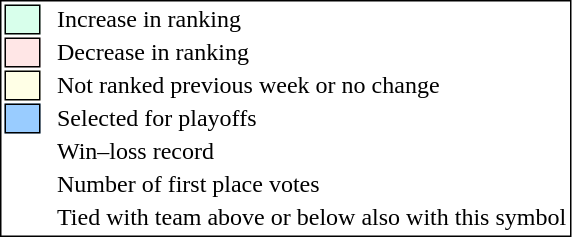<table style="border:1px solid black;">
<tr>
<td style="background:#D8FFEB; width:20px; border:1px solid black;"></td>
<td> </td>
<td>Increase in ranking</td>
</tr>
<tr>
<td style="background:#FFE6E6; width:20px; border:1px solid black;"></td>
<td> </td>
<td>Decrease in ranking</td>
</tr>
<tr>
<td style="background:#FFFFE6; width:20px; border:1px solid black;"></td>
<td> </td>
<td>Not ranked previous week or no change</td>
</tr>
<tr>
<td style="background:#9cf; width:20px; border:1px solid black;"></td>
<td> </td>
<td>Selected for playoffs</td>
</tr>
<tr>
<td></td>
<td> </td>
<td>Win–loss record</td>
</tr>
<tr>
<td></td>
<td> </td>
<td>Number of first place votes</td>
</tr>
<tr>
<td></td>
<td></td>
<td>Tied with team above or below also with this symbol</td>
</tr>
</table>
